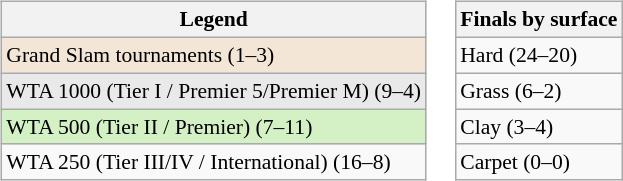<table>
<tr valign=top>
<td><br><table class=wikitable style="font-size:90%">
<tr>
<th>Legend</th>
</tr>
<tr>
<td style="background:#f3e6d7;">Grand Slam tournaments (1–3)</td>
</tr>
<tr>
<td style="background:#e9e9e9;">WTA 1000 (Tier I / Premier 5/Premier M) (9–4)</td>
</tr>
<tr>
<td style="background:#d4f1c5;">WTA 500 (Tier II / Premier) (7–11)</td>
</tr>
<tr>
<td>WTA 250 (Tier III/IV / International) (16–8)</td>
</tr>
</table>
</td>
<td><br><table class=wikitable style="font-size:90%">
<tr>
<th>Finals by surface</th>
</tr>
<tr>
<td>Hard (24–20)</td>
</tr>
<tr>
<td>Grass (6–2)</td>
</tr>
<tr>
<td>Clay (3–4)</td>
</tr>
<tr>
<td>Carpet (0–0)</td>
</tr>
</table>
</td>
<td valign=top></td>
</tr>
</table>
